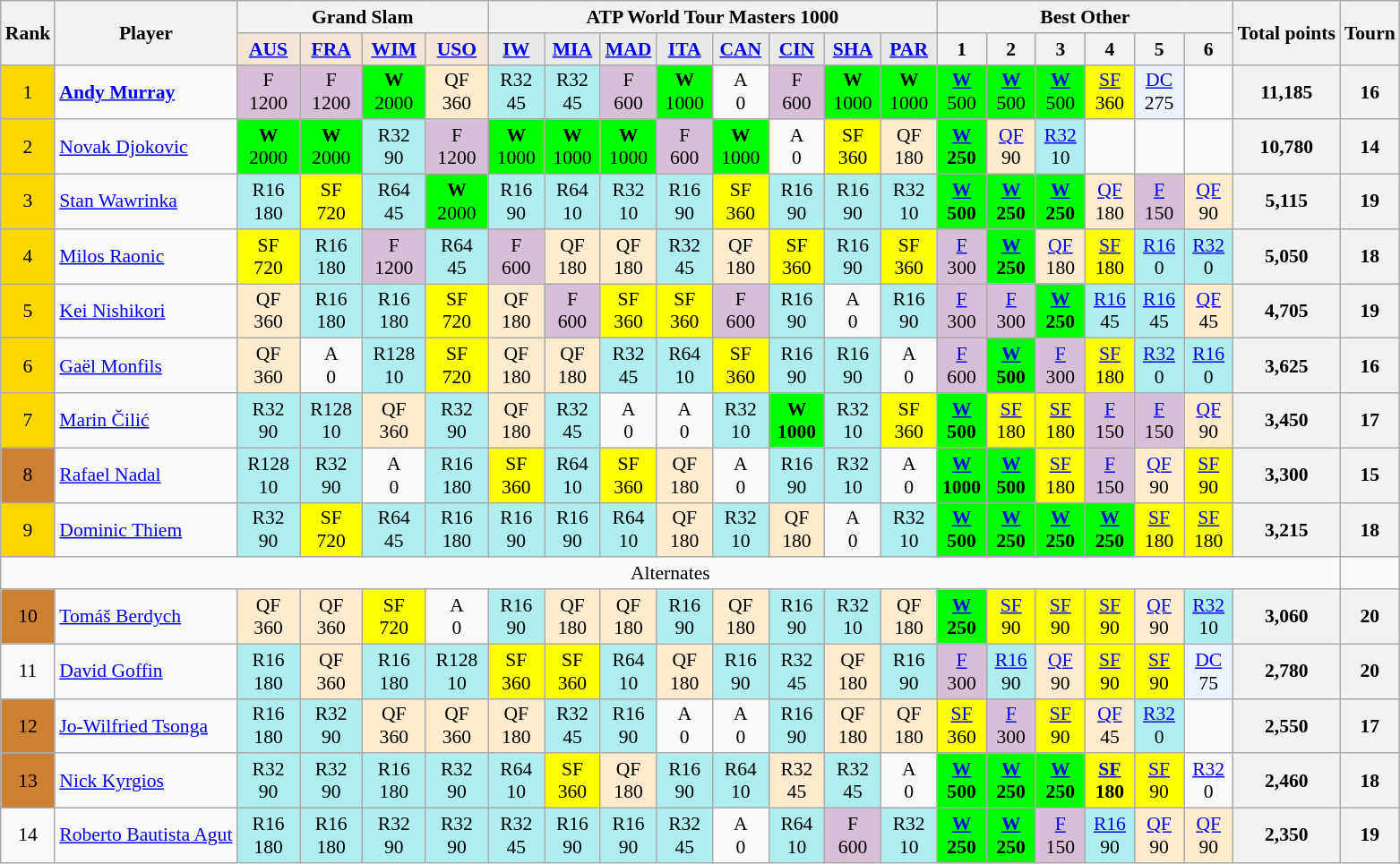<table class=wikitable style=font-size:90%;text-align:center>
<tr>
<th rowspan=2>Rank</th>
<th rowspan="2">Player</th>
<th colspan=4>Grand Slam</th>
<th colspan=8>ATP World Tour Masters 1000</th>
<th colspan=6>Best Other</th>
<th rowspan=2>Total points</th>
<th rowspan=2>Tourn</th>
</tr>
<tr>
<td style="background:#f3e6d7; width:40px;"><strong><a href='#'>AUS</a></strong></td>
<td style="background:#f3e6d7; width:40px;"><strong><a href='#'>FRA</a></strong></td>
<td style="background:#f3e6d7; width:40px;"><strong><a href='#'>WIM</a></strong></td>
<td style="background:#f3e6d7; width:40px;"><strong><a href='#'>USO</a></strong></td>
<td style="background:#e9e9e9; width:35px;"><strong><a href='#'>IW</a></strong></td>
<td style="background:#e9e9e9; width:35px;"><strong><a href='#'>MIA</a></strong></td>
<td style="background:#e9e9e9; width:35px;"><strong><a href='#'>MAD</a></strong></td>
<td style="background:#e9e9e9; width:35px;"><strong><a href='#'>ITA</a></strong></td>
<td style="background:#e9e9e9; width:35px;"><strong><a href='#'>CAN</a></strong></td>
<td style="background:#e9e9e9; width:35px;"><strong><a href='#'>CIN</a></strong></td>
<td style="background:#e9e9e9; width:35px;"><strong><a href='#'>SHA</a></strong></td>
<td style="background:#e9e9e9; width:35px;"><strong><a href='#'>PAR</a></strong></td>
<th width=30>1</th>
<th width=30>2</th>
<th width=30>3</th>
<th width=30>4</th>
<th width=30>5</th>
<th width=30>6</th>
</tr>
<tr>
<td bgcolor=gold>1</td>
<td align="left"> <strong><a href='#'>Andy Murray</a></strong></td>
<td bgcolor=thistle>F<br>1200</td>
<td bgcolor=thistle>F<br>1200</td>
<td bgcolor=lime><strong>W</strong><br>2000</td>
<td bgcolor=#ffebcd>QF<br>360</td>
<td bgcolor=#afeeee>R32<br>45</td>
<td bgcolor=#afeeee>R32<br>45</td>
<td bgcolor=thistle>F<br>600</td>
<td bgcolor=lime><strong>W</strong><br>1000</td>
<td bgcolor=>A<br>0</td>
<td bgcolor=thistle>F<br>600</td>
<td bgcolor=lime><strong>W</strong><br>1000</td>
<td bgcolor=lime><strong>W</strong><br>1000</td>
<td bgcolor=lime><strong><a href='#'>W</a></strong><br>500</td>
<td bgcolor=lime><strong><a href='#'>W</a></strong><br>500</td>
<td bgcolor=lime><strong><a href='#'>W</a></strong><br>500</td>
<td bgcolor=yellow><a href='#'>SF</a><br>360</td>
<td bgcolor=#ecf2ff><a href='#'>DC</a><br>275</td>
<td bgcolor=><br></td>
<th>11,185</th>
<th>16</th>
</tr>
<tr>
<td bgcolor=gold>2</td>
<td align="left"> <a href='#'>Novak Djokovic</a></td>
<td bgcolor=lime><strong>W</strong><br>2000</td>
<td bgcolor=lime><strong>W</strong><br>2000</td>
<td bgcolor=#afeeee>R32<br>90</td>
<td bgcolor=thistle>F<br>1200</td>
<td bgcolor=lime><strong>W</strong><br>1000</td>
<td bgcolor=lime><strong>W</strong><br>1000</td>
<td bgcolor=lime><strong>W</strong><br>1000</td>
<td bgcolor=thistle>F<br>600</td>
<td bgcolor=lime><strong>W</strong><br>1000</td>
<td bgcolor=>A<br>0</td>
<td bgcolor=yellow>SF<br>360</td>
<td bgcolor=#ffebcd>QF<br>180</td>
<td bgcolor=lime><strong><a href='#'>W</a><br>250</strong></td>
<td bgcolor=#ffebcd><a href='#'>QF</a><br>90</td>
<td bgcolor=#afeeee><a href='#'>R32</a><br>10</td>
<td bgcolor=></td>
<td bgcolor=></td>
<td bgcolor=></td>
<th>10,780</th>
<th>14</th>
</tr>
<tr>
<td bgcolor=gold>3</td>
<td align="left"> <a href='#'>Stan Wawrinka</a></td>
<td bgcolor=#afeeee>R16<br>180</td>
<td bgcolor=yellow>SF<br>720</td>
<td bgcolor=#afeeee>R64<br>45</td>
<td bgcolor=lime><strong>W</strong><br>2000</td>
<td bgcolor=#afeeee>R16<br>90</td>
<td bgcolor=#afeeee>R64<br>10</td>
<td bgcolor=#afeeee>R32<br>10</td>
<td bgcolor=#afeeee>R16<br>90</td>
<td bgcolor=yellow>SF<br>360</td>
<td bgcolor=#afeeee>R16<br>90</td>
<td bgcolor=#afeeee>R16<br>90</td>
<td bgcolor=#afeeee>R32<br>10</td>
<td bgcolor=lime><strong><a href='#'>W</a><br>500</strong></td>
<td bgcolor=lime><strong><a href='#'>W</a><br>250</strong></td>
<td bgcolor=lime><strong><a href='#'>W</a><br>250</strong></td>
<td bgcolor=#ffebcd><a href='#'>QF</a><br>180</td>
<td bgcolor=thistle><a href='#'>F</a><br>150</td>
<td bgcolor=#ffebcd><a href='#'>QF</a><br>90</td>
<th>5,115</th>
<th>19</th>
</tr>
<tr>
<td bgcolor=gold>4</td>
<td align="left"> <a href='#'>Milos Raonic</a></td>
<td bgcolor=yellow>SF<br>720</td>
<td bgcolor=#afeeee>R16<br>180</td>
<td bgcolor=thistle>F<br>1200</td>
<td bgcolor=#afeeee>R64<br>45</td>
<td bgcolor=thistle>F<br>600</td>
<td bgcolor=#ffebcd>QF<br>180</td>
<td bgcolor=#ffebcd>QF<br>180</td>
<td bgcolor=#afeeee>R32<br>45</td>
<td bgcolor=#ffebcd>QF<br>180</td>
<td bgcolor=yellow>SF<br>360</td>
<td bgcolor=#afeeee>R16<br>90</td>
<td bgcolor=yellow>SF<br>360</td>
<td bgcolor=thistle><a href='#'>F</a><br>300</td>
<td bgcolor=lime><strong><a href='#'>W</a><br>250</strong></td>
<td bgcolor=#ffebcd><a href='#'>QF</a><br>180</td>
<td bgcolor=yellow><a href='#'>SF</a><br>180</td>
<td bgcolor=#afeeee><a href='#'>R16</a><br>0</td>
<td bgcolor=#afeeee><a href='#'>R32</a><br>0</td>
<th>5,050</th>
<th>18</th>
</tr>
<tr>
<td bgcolor=gold>5</td>
<td align="left"> <a href='#'>Kei Nishikori</a></td>
<td bgcolor=#ffebcd>QF<br>360</td>
<td bgcolor=#afeeee>R16<br>180</td>
<td bgcolor=#afeeee>R16<br>180</td>
<td bgcolor=yellow>SF<br>720</td>
<td bgcolor=#ffebcd>QF<br>180</td>
<td bgcolor=thistle>F<br>600</td>
<td bgcolor=yellow>SF<br>360</td>
<td bgcolor=yellow>SF<br>360</td>
<td bgcolor=thistle>F<br>600</td>
<td bgcolor=#afeeee>R16<br>90</td>
<td bgcolor=>A<br>0</td>
<td bgcolor=#afeeee>R16<br>90</td>
<td bgcolor=thistle><a href='#'>F</a><br>300</td>
<td bgcolor=thistle><a href='#'>F</a><br>300</td>
<td bgcolor=lime><strong><a href='#'>W</a><br>250</strong></td>
<td bgcolor=#afeeee><a href='#'>R16</a><br>45</td>
<td bgcolor=#afeeee><a href='#'>R16</a><br>45</td>
<td bgcolor=#ffebcd><a href='#'>QF</a><br>45</td>
<th>4,705</th>
<th>19</th>
</tr>
<tr>
<td bgcolor=gold>6</td>
<td align=left> <a href='#'>Gaël Monfils</a></td>
<td bgcolor=#ffebcd>QF<br>360</td>
<td>A<br>0</td>
<td bgcolor=#afeeee>R128<br>10</td>
<td bgcolor=yellow>SF<br>720</td>
<td bgcolor=#ffebcd>QF<br>180</td>
<td bgcolor=#ffebcd>QF<br>180</td>
<td bgcolor=#afeeee>R32<br>45</td>
<td bgcolor=#afeeee>R64<br>10</td>
<td bgcolor=yellow>SF<br>360</td>
<td bgcolor=#afeeee>R16<br>90</td>
<td bgcolor=#afeeee>R16<br>90</td>
<td>A<br>0</td>
<td bgcolor=thistle><a href='#'>F</a><br>600</td>
<td bgcolor=lime><strong><a href='#'>W</a><br>500</strong></td>
<td bgcolor=thistle><a href='#'>F</a><br>300</td>
<td bgcolor=yellow><a href='#'>SF</a><br>180</td>
<td bgcolor=#afeeee><a href='#'>R32</a><br>0</td>
<td bgcolor=#afeeee><a href='#'>R16</a><br>0</td>
<th>3,625</th>
<th>16</th>
</tr>
<tr>
<td bgcolor=gold>7</td>
<td align="left"> <a href='#'>Marin Čilić</a></td>
<td bgcolor=#afeeee>R32<br>90</td>
<td bgcolor=#afeeee>R128<br>10</td>
<td bgcolor=#ffebcd>QF<br>360</td>
<td bgcolor=#afeeee>R32<br>90</td>
<td bgcolor=#ffebcd>QF<br>180</td>
<td bgcolor=#afeeee>R32<br>45</td>
<td>A<br>0</td>
<td>A<br>0</td>
<td bgcolor=#afeeee>R32<br>10</td>
<td bgcolor=lime><strong>W<br>1000</strong></td>
<td bgcolor=#afeeee>R32<br>10</td>
<td bgcolor=yellow>SF<br>360</td>
<td bgcolor=lime><strong><a href='#'>W</a><br>500</strong></td>
<td bgcolor=yellow><a href='#'>SF</a><br>180</td>
<td bgcolor=yellow><a href='#'>SF</a><br>180</td>
<td bgcolor=thistle><a href='#'>F</a><br>150</td>
<td bgcolor=thistle><a href='#'>F</a><br>150</td>
<td bgcolor=#ffebcd><a href='#'>QF</a><br>90</td>
<th>3,450</th>
<th>17</th>
</tr>
<tr>
<td bgcolor=cd7f32>8</td>
<td align=left> <a href='#'>Rafael Nadal</a></td>
<td bgcolor=#afeeee>R128<br>10</td>
<td bgcolor=#afeeee>R32<br>90</td>
<td bgcolor=>A<br>0</td>
<td bgcolor=#afeeee>R16<br>180</td>
<td bgcolor=yellow>SF<br>360</td>
<td bgcolor=#afeeee>R64<br>10</td>
<td bgcolor=yellow>SF<br>360</td>
<td bgcolor=#ffebcd>QF<br>180</td>
<td>A<br>0</td>
<td bgcolor=#afeeee>R16<br>90</td>
<td bgcolor=#afeeee>R32<br>10</td>
<td>A<br>0</td>
<td bgcolor=lime><strong><a href='#'>W</a><br>1000</strong></td>
<td bgcolor=lime><strong><a href='#'>W</a><br>500</strong></td>
<td bgcolor=yellow><a href='#'>SF</a><br>180</td>
<td bgcolor=thistle><a href='#'>F</a><br>150</td>
<td bgcolor=#ffebcd><a href='#'>QF</a><br>90</td>
<td bgcolor=yellow><a href='#'>SF</a><br>90</td>
<th>3,300</th>
<th>15</th>
</tr>
<tr>
<td bgcolor=gold>9</td>
<td align="left"> <a href='#'>Dominic Thiem</a></td>
<td bgcolor=#afeeee>R32<br>90</td>
<td bgcolor=yellow>SF<br>720</td>
<td bgcolor=#afeeee>R64<br>45</td>
<td bgcolor=#afeeee>R16<br>180</td>
<td bgcolor=#afeeee>R16<br>90</td>
<td bgcolor=#afeeee>R16<br>90</td>
<td bgcolor=#afeeee>R64<br>10</td>
<td bgcolor=#ffebcd>QF<br>180</td>
<td bgcolor=#afeeee>R32<br>10</td>
<td bgcolor=#ffebcd>QF<br>180</td>
<td>A<br>0</td>
<td bgcolor=#afeeee>R32<br>10</td>
<td bgcolor=lime><strong><a href='#'>W</a><br>500</strong></td>
<td bgcolor=lime><strong><a href='#'>W</a><br>250</strong></td>
<td bgcolor=lime><strong><a href='#'>W</a><br>250</strong></td>
<td bgcolor=lime><strong><a href='#'>W</a><br>250</strong></td>
<td bgcolor=yellow><a href='#'>SF</a><br>180</td>
<td bgcolor=yellow><a href='#'>SF</a><br>180</td>
<th>3,215</th>
<th>18</th>
</tr>
<tr>
<td colspan=21 align=center>Alternates</td>
</tr>
<tr>
<td bgcolor=cd7f32>10</td>
<td align="left"> <a href='#'>Tomáš Berdych</a></td>
<td bgcolor=#ffebcd>QF<br>360</td>
<td bgcolor=#ffebcd>QF<br>360</td>
<td bgcolor=yellow>SF<br>720</td>
<td bgcolor=>A<br>0</td>
<td bgcolor=#afeeee>R16<br>90</td>
<td bgcolor=#ffebcd>QF<br>180</td>
<td bgcolor=#ffebcd>QF<br>180</td>
<td bgcolor=#afeeee>R16<br>90</td>
<td bgcolor=#ffebcd>QF<br>180</td>
<td bgcolor=#afeeee>R16<br>90</td>
<td bgcolor=#afeeee>R32<br>10</td>
<td bgcolor=#ffebcd>QF<br>180</td>
<td bgcolor=lime><strong><a href='#'>W</a><br>250</strong></td>
<td bgcolor=yellow><a href='#'>SF</a><br>90</td>
<td bgcolor=yellow><a href='#'>SF</a><br>90</td>
<td bgcolor=yellow><a href='#'>SF</a><br>90</td>
<td bgcolor=ffebcd><a href='#'>QF</a><br>90</td>
<td bgcolor=afeeee><a href='#'>R32</a><br>10</td>
<th>3,060</th>
<th>20</th>
</tr>
<tr>
<td>11</td>
<td style="text-align:left"> <a href='#'>David Goffin</a></td>
<td bgcolor=#afeeee>R16<br>180</td>
<td bgcolor=#ffebcd>QF<br>360</td>
<td bgcolor=#afeeee>R16<br>180</td>
<td bgcolor=#afeeee>R128<br>10</td>
<td bgcolor=yellow>SF<br>360</td>
<td bgcolor=yellow>SF<br>360</td>
<td bgcolor=#afeeee>R64<br>10</td>
<td bgcolor=#ffebcd>QF<br>180</td>
<td bgcolor=#afeeee>R16<br>90</td>
<td bgcolor=#afeeee>R32<br>45</td>
<td bgcolor=#ffebcd>QF<br>180</td>
<td bgcolor=#afeeee>R16<br>90</td>
<td bgcolor=thistle><a href='#'>F</a><br>300</td>
<td bgcolor=#afeeee><a href='#'>R16</a><br>90</td>
<td bgcolor=#ffebcd><a href='#'>QF</a><br>90</td>
<td bgcolor=yellow><a href='#'>SF</a><br>90</td>
<td bgcolor=yellow><a href='#'>SF</a><br>90</td>
<td bgcolor=#ecf2ff><a href='#'>DC</a><br>75</td>
<th>2,780</th>
<th>20</th>
</tr>
<tr>
<td bgcolor=cd7f32>12</td>
<td align="left"> <a href='#'>Jo-Wilfried Tsonga</a></td>
<td bgcolor=#afeeee>R16<br>180</td>
<td bgcolor=#afeeee>R32<br>90</td>
<td bgcolor=#ffebcd>QF<br>360</td>
<td bgcolor=#ffebcd>QF<br>360</td>
<td bgcolor=#ffebcd>QF<br>180</td>
<td bgcolor=#afeeee>R32<br>45</td>
<td bgcolor=#afeeee>R16<br>90</td>
<td>A<br>0</td>
<td>A<br>0</td>
<td bgcolor=afeeee>R16<br>90</td>
<td bgcolor=ffebcd>QF<br>180</td>
<td bgcolor=ffebcd>QF<br>180</td>
<td bgcolor=yellow><a href='#'>SF</a><br>360</td>
<td bgcolor=thistle><a href='#'>F</a><br>300</td>
<td bgcolor=yellow><a href='#'>SF</a><br>90</td>
<td bgcolor=ffebcd><a href='#'>QF</a><br>45</td>
<td bgcolor=afeeee><a href='#'>R32</a><br>0</td>
<td></td>
<th>2,550</th>
<th>17</th>
</tr>
<tr>
<td bgcolor=cd7f32>13</td>
<td align="left"> <a href='#'>Nick Kyrgios</a></td>
<td bgcolor=#afeeee>R32<br>90</td>
<td bgcolor=#afeeee>R32<br>90</td>
<td bgcolor=#afeeee>R16<br>180</td>
<td bgcolor=#afeeee>R32<br>90</td>
<td bgcolor=#afeeee>R64<br>10</td>
<td bgcolor=yellow>SF<br>360</td>
<td bgcolor=#ffebcd>QF<br>180</td>
<td bgcolor=#afeeee>R16<br>90</td>
<td bgcolor=#afeeee>R64<br>10</td>
<td bgcolor=#ffebcd>R32<br>45</td>
<td bgcolor=#afeeee>R32<br>45</td>
<td>A<br>0</td>
<td bgcolor=lime><strong><a href='#'>W</a><br>500</strong></td>
<td bgcolor=lime><strong><a href='#'>W</a><br>250</strong></td>
<td bgcolor=lime><strong><a href='#'>W</a><br>250</strong></td>
<td bgcolor=yellow><strong><a href='#'>SF</a><br>180</strong></td>
<td bgcolor=yellow><a href='#'>SF</a><br>90</td>
<td bgcolor=><a href='#'>R32</a><br>0</td>
<th>2,460</th>
<th>18</th>
</tr>
<tr>
<td>14</td>
<td align="left"> <a href='#'>Roberto Bautista Agut</a></td>
<td bgcolor=#afeeee>R16<br>180</td>
<td bgcolor=#afeeee>R16<br>180</td>
<td bgcolor=#afeeee>R32<br>90</td>
<td bgcolor=#afeeee>R32<br>90</td>
<td bgcolor=#afeeee>R32<br>45</td>
<td bgcolor=#afeeee>R16<br>90</td>
<td bgcolor=#afeeee>R16<br>90</td>
<td bgcolor=#afeeee>R32<br>45</td>
<td>A<br>0</td>
<td bgcolor=#afeeee>R64<br>10</td>
<td bgcolor=thistle>F<br>600</td>
<td bgcolor=#afeeee>R32<br>10</td>
<td bgcolor=lime><strong><a href='#'>W</a><br>250</strong></td>
<td bgcolor=lime><strong><a href='#'>W</a><br>250</strong></td>
<td bgcolor=thistle><a href='#'>F</a><br>150</td>
<td bgcolor=#afeeee><a href='#'>R16</a><br>90</td>
<td bgcolor=#ffebcd><a href='#'>QF</a><br>90</td>
<td bgcolor=#ffebcd><a href='#'>QF</a><br>90</td>
<th>2,350</th>
<th>19</th>
</tr>
</table>
